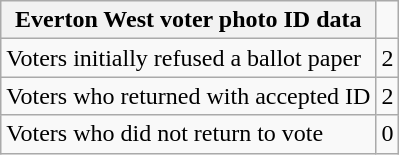<table class="wikitable">
<tr>
<th>Everton West voter photo ID data</th>
</tr>
<tr>
<td style="text-align:left">Voters initially refused a ballot paper</td>
<td style="text-align:center">2</td>
</tr>
<tr>
<td style="text-align:left">Voters who returned with accepted ID</td>
<td style="text-align:center">2</td>
</tr>
<tr>
<td style="text-align:left">Voters who did not return to vote</td>
<td style="text-align:center">0</td>
</tr>
</table>
